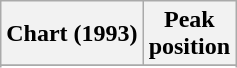<table class="wikitable plainrowheaders" style="text-align:center">
<tr>
<th scope="col">Chart (1993)</th>
<th scope="col">Peak<br>position</th>
</tr>
<tr>
</tr>
<tr>
</tr>
</table>
